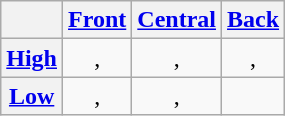<table class="wikitable" style="text-align:center">
<tr>
<th></th>
<th><a href='#'>Front</a></th>
<th><a href='#'>Central</a></th>
<th><a href='#'>Back</a></th>
</tr>
<tr>
<th><a href='#'>High</a></th>
<td>,  </td>
<td>,  </td>
<td>,  </td>
</tr>
<tr>
<th><a href='#'>Low</a></th>
<td>,  </td>
<td>,  </td>
<td></td>
</tr>
</table>
